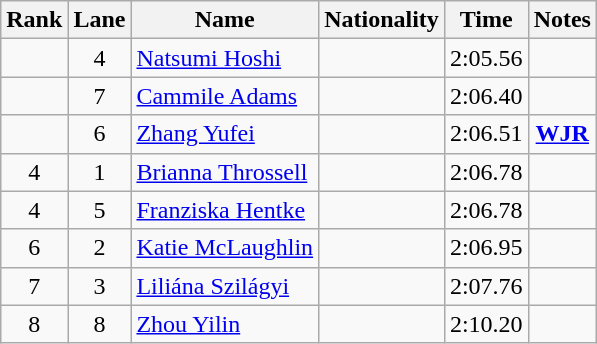<table class="wikitable sortable" style="text-align:center">
<tr>
<th>Rank</th>
<th>Lane</th>
<th>Name</th>
<th>Nationality</th>
<th>Time</th>
<th>Notes</th>
</tr>
<tr>
<td></td>
<td>4</td>
<td align=left><a href='#'>Natsumi Hoshi</a></td>
<td align=left></td>
<td>2:05.56</td>
<td></td>
</tr>
<tr>
<td></td>
<td>7</td>
<td align=left><a href='#'>Cammile Adams</a></td>
<td align=left></td>
<td>2:06.40</td>
<td></td>
</tr>
<tr>
<td></td>
<td>6</td>
<td align=left><a href='#'>Zhang Yufei</a></td>
<td align=left></td>
<td>2:06.51</td>
<td><strong><a href='#'>WJR</a></strong></td>
</tr>
<tr>
<td>4</td>
<td>1</td>
<td align=left><a href='#'>Brianna Throssell</a></td>
<td align=left></td>
<td>2:06.78</td>
<td></td>
</tr>
<tr>
<td>4</td>
<td>5</td>
<td align=left><a href='#'>Franziska Hentke</a></td>
<td align=left></td>
<td>2:06.78</td>
<td></td>
</tr>
<tr>
<td>6</td>
<td>2</td>
<td align=left><a href='#'>Katie McLaughlin</a></td>
<td align=left></td>
<td>2:06.95</td>
<td></td>
</tr>
<tr>
<td>7</td>
<td>3</td>
<td align=left><a href='#'>Liliána Szilágyi</a></td>
<td align=left></td>
<td>2:07.76</td>
<td></td>
</tr>
<tr>
<td>8</td>
<td>8</td>
<td align=left><a href='#'>Zhou Yilin</a></td>
<td align=left></td>
<td>2:10.20</td>
<td></td>
</tr>
</table>
